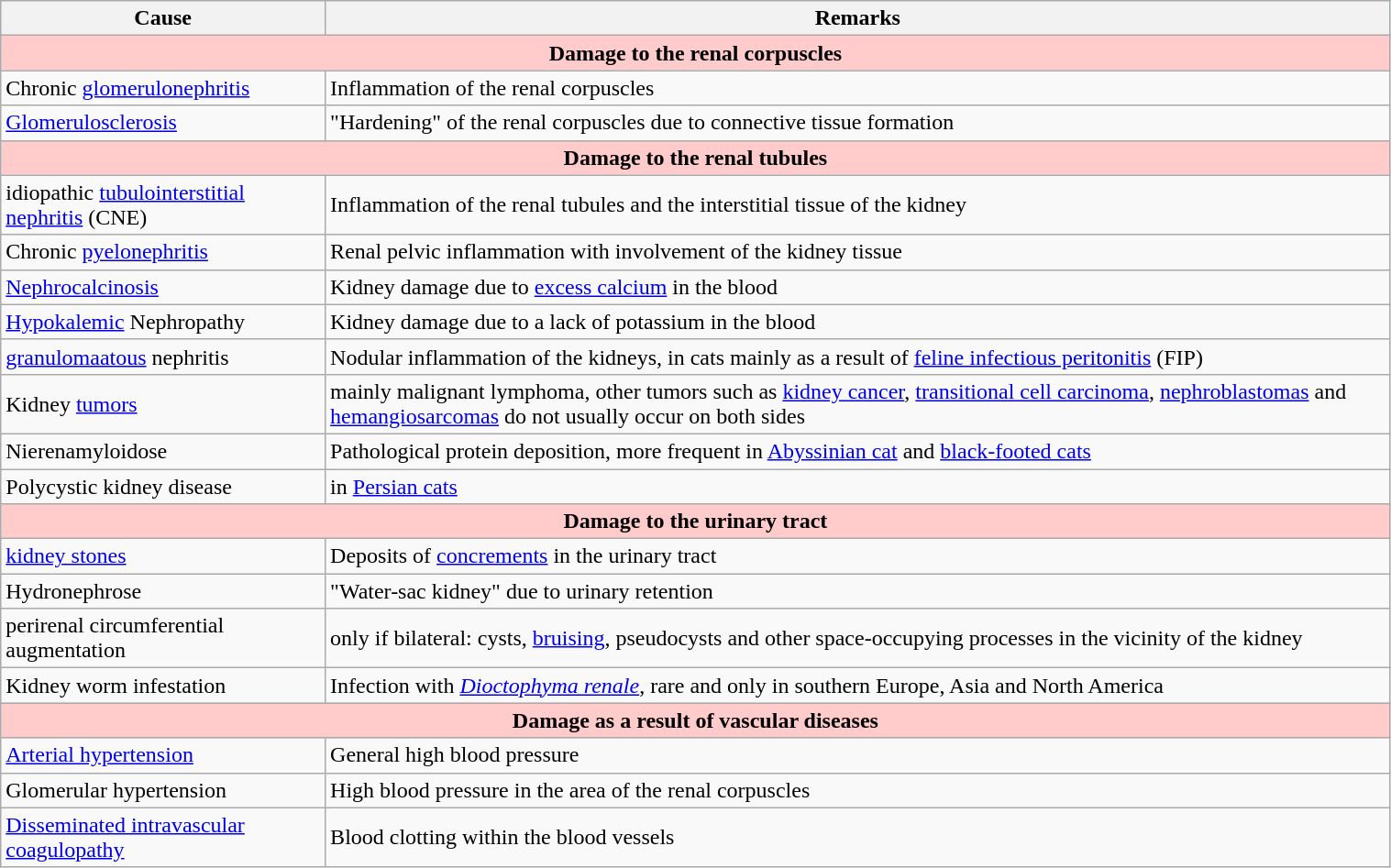<table class="wikitable" align="center" width="80%">
<tr style="background:#DDFFDD;">
<th>Cause</th>
<th>Remarks</th>
</tr>
<tr style="background:#FFCBCB;">
<td colspan="2" align="center"><strong>Damage to the renal corpuscles</strong></td>
</tr>
<tr>
<td>Chronic <a href='#'>glomerulonephritis</a></td>
<td>Inflammation of the renal corpuscles</td>
</tr>
<tr>
<td><a href='#'>Glomerulosclerosis</a></td>
<td>"Hardening" of the renal corpuscles due to connective tissue formation</td>
</tr>
<tr style="background:#FFCBCB;">
<td colspan="2" align="center"><strong>Damage to the renal tubules</strong></td>
</tr>
<tr>
<td>idiopathic <a href='#'>tubulointerstitial nephritis</a> (CNE)</td>
<td>Inflammation of the renal tubules and the interstitial tissue of the kidney</td>
</tr>
<tr>
<td>Chronic <a href='#'>pyelonephritis</a></td>
<td>Renal pelvic inflammation with involvement of the kidney tissue</td>
</tr>
<tr>
<td><a href='#'>Nephrocalcinosis</a></td>
<td>Kidney damage due to <a href='#'>excess calcium</a> in the blood</td>
</tr>
<tr>
<td><a href='#'>Hypokalemic</a> Nephropathy</td>
<td>Kidney damage due to a lack of potassium in the blood</td>
</tr>
<tr>
<td><a href='#'>granulomaatous</a> nephritis</td>
<td>Nodular inflammation of the kidneys, in cats mainly as a result of <a href='#'>feline infectious peritonitis</a> (FIP)</td>
</tr>
<tr>
<td>Kidney <a href='#'>tumors</a></td>
<td>mainly malignant lymphoma, other tumors such as <a href='#'>kidney cancer</a>, <a href='#'>transitional cell carcinoma</a>, <a href='#'>nephroblastomas</a> and <a href='#'>hemangiosarcomas</a> do not usually occur on both sides</td>
</tr>
<tr>
<td>Nierenamyloidose</td>
<td>Pathological protein deposition, more frequent in <a href='#'>Abyssinian cat</a> and <a href='#'>black-footed cats</a></td>
</tr>
<tr>
<td>Polycystic kidney disease</td>
<td> in <a href='#'>Persian cats</a></td>
</tr>
<tr style="background:#FFCBCB;">
<td colspan="2" align="center"><strong>Damage to the urinary tract</strong></td>
</tr>
<tr>
<td><a href='#'>kidney stones</a></td>
<td>Deposits of <a href='#'>concrements</a> in the urinary tract</td>
</tr>
<tr>
<td>Hydronephrose</td>
<td>"Water-sac kidney" due to urinary retention</td>
</tr>
<tr>
<td>perirenal circumferential augmentation</td>
<td>only if bilateral: cysts, <a href='#'>bruising</a>, pseudocysts and other space-occupying processes in the vicinity of the kidney</td>
</tr>
<tr>
<td>Kidney worm infestation</td>
<td>Infection with <em><a href='#'>Dioctophyma renale</a></em>, rare and only in southern Europe, Asia and North America</td>
</tr>
<tr style="background:#FFCBCB;">
<td colspan="2" align="center"><strong>Damage as a result of vascular diseases</strong></td>
</tr>
<tr>
<td><a href='#'>Arterial hypertension</a></td>
<td>General high blood pressure</td>
</tr>
<tr>
<td>Glomerular hypertension</td>
<td>High blood pressure in the area of the renal corpuscles</td>
</tr>
<tr>
<td><a href='#'>Disseminated intravascular coagulopathy</a></td>
<td>Blood clotting within the blood vessels</td>
</tr>
</table>
